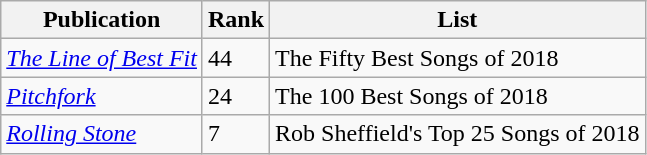<table class="wikitable">
<tr>
<th>Publication</th>
<th>Rank</th>
<th>List</th>
</tr>
<tr>
<td><em><a href='#'>The Line of Best Fit</a></em></td>
<td>44</td>
<td>The Fifty Best Songs of 2018</td>
</tr>
<tr>
<td><em><a href='#'>Pitchfork</a></em></td>
<td>24</td>
<td>The 100 Best Songs of 2018</td>
</tr>
<tr>
<td><em><a href='#'>Rolling Stone</a></em></td>
<td>7</td>
<td>Rob Sheffield's Top 25 Songs of 2018</td>
</tr>
</table>
